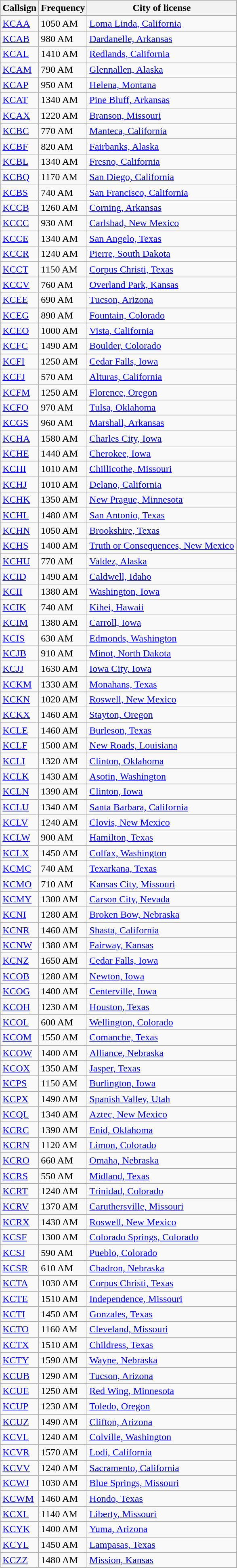<table class="wikitable sortable">
<tr>
<th>Callsign</th>
<th>Frequency</th>
<th>City of license</th>
</tr>
<tr>
<td><a href='#'>KCAA</a></td>
<td>1050 AM</td>
<td><a href='#'>Loma Linda, California</a></td>
</tr>
<tr>
<td><a href='#'>KCAB</a></td>
<td>980 AM</td>
<td><a href='#'>Dardanelle, Arkansas</a></td>
</tr>
<tr>
<td><a href='#'>KCAL</a></td>
<td>1410 AM</td>
<td><a href='#'>Redlands, California</a></td>
</tr>
<tr>
<td><a href='#'>KCAM</a></td>
<td>790 AM</td>
<td><a href='#'>Glennallen, Alaska</a></td>
</tr>
<tr>
<td><a href='#'>KCAP</a></td>
<td>950 AM</td>
<td><a href='#'>Helena, Montana</a></td>
</tr>
<tr>
<td><a href='#'>KCAT</a></td>
<td>1340 AM</td>
<td><a href='#'>Pine Bluff, Arkansas</a></td>
</tr>
<tr>
<td><a href='#'>KCAX</a></td>
<td>1220 AM</td>
<td><a href='#'>Branson, Missouri</a></td>
</tr>
<tr>
<td><a href='#'>KCBC</a></td>
<td>770 AM</td>
<td><a href='#'>Manteca, California</a></td>
</tr>
<tr>
<td><a href='#'>KCBF</a></td>
<td>820 AM</td>
<td><a href='#'>Fairbanks, Alaska</a></td>
</tr>
<tr>
<td><a href='#'>KCBL</a></td>
<td>1340 AM</td>
<td><a href='#'>Fresno, California</a></td>
</tr>
<tr>
<td><a href='#'>KCBQ</a></td>
<td>1170 AM</td>
<td><a href='#'>San Diego, California</a></td>
</tr>
<tr>
<td><a href='#'>KCBS</a></td>
<td>740 AM</td>
<td><a href='#'>San Francisco, California</a></td>
</tr>
<tr>
<td><a href='#'>KCCB</a></td>
<td>1260 AM</td>
<td><a href='#'>Corning, Arkansas</a></td>
</tr>
<tr>
<td><a href='#'>KCCC</a></td>
<td>930 AM</td>
<td><a href='#'>Carlsbad, New Mexico</a></td>
</tr>
<tr>
<td><a href='#'>KCCE</a></td>
<td>1340 AM</td>
<td><a href='#'>San Angelo, Texas</a></td>
</tr>
<tr>
<td><a href='#'>KCCR</a></td>
<td>1240 AM</td>
<td><a href='#'>Pierre, South Dakota</a></td>
</tr>
<tr>
<td><a href='#'>KCCT</a></td>
<td>1150 AM</td>
<td><a href='#'>Corpus Christi, Texas</a></td>
</tr>
<tr>
<td><a href='#'>KCCV</a></td>
<td>760 AM</td>
<td><a href='#'>Overland Park, Kansas</a></td>
</tr>
<tr>
<td><a href='#'>KCEE</a></td>
<td>690 AM</td>
<td><a href='#'>Tucson, Arizona</a></td>
</tr>
<tr>
<td><a href='#'>KCEG</a></td>
<td>890 AM</td>
<td><a href='#'>Fountain, Colorado</a></td>
</tr>
<tr>
<td><a href='#'>KCEO</a></td>
<td>1000 AM</td>
<td><a href='#'>Vista, California</a></td>
</tr>
<tr>
<td><a href='#'>KCFC</a></td>
<td>1490 AM</td>
<td><a href='#'>Boulder, Colorado</a></td>
</tr>
<tr>
<td><a href='#'>KCFI</a></td>
<td>1250 AM</td>
<td><a href='#'>Cedar Falls, Iowa</a></td>
</tr>
<tr>
<td><a href='#'>KCFJ</a></td>
<td>570 AM</td>
<td><a href='#'>Alturas, California</a></td>
</tr>
<tr>
<td><a href='#'>KCFM</a></td>
<td>1250 AM</td>
<td><a href='#'>Florence, Oregon</a></td>
</tr>
<tr>
<td><a href='#'>KCFO</a></td>
<td>970 AM</td>
<td><a href='#'>Tulsa, Oklahoma</a></td>
</tr>
<tr>
<td><a href='#'>KCGS</a></td>
<td>960 AM</td>
<td><a href='#'>Marshall, Arkansas</a></td>
</tr>
<tr>
<td><a href='#'>KCHA</a></td>
<td>1580 AM</td>
<td><a href='#'>Charles City, Iowa</a></td>
</tr>
<tr>
<td><a href='#'>KCHE</a></td>
<td>1440 AM</td>
<td><a href='#'>Cherokee, Iowa</a></td>
</tr>
<tr>
<td><a href='#'>KCHI</a></td>
<td>1010 AM</td>
<td><a href='#'>Chillicothe, Missouri</a></td>
</tr>
<tr>
<td><a href='#'>KCHJ</a></td>
<td>1010 AM</td>
<td><a href='#'>Delano, California</a></td>
</tr>
<tr>
<td><a href='#'>KCHK</a></td>
<td>1350 AM</td>
<td><a href='#'>New Prague, Minnesota</a></td>
</tr>
<tr>
<td><a href='#'>KCHL</a></td>
<td>1480 AM</td>
<td><a href='#'>San Antonio, Texas</a></td>
</tr>
<tr>
<td><a href='#'>KCHN</a></td>
<td>1050 AM</td>
<td><a href='#'>Brookshire, Texas</a></td>
</tr>
<tr>
<td><a href='#'>KCHS</a></td>
<td>1400 AM</td>
<td><a href='#'>Truth or Consequences, New Mexico</a></td>
</tr>
<tr>
<td><a href='#'>KCHU</a></td>
<td>770 AM</td>
<td><a href='#'>Valdez, Alaska</a></td>
</tr>
<tr>
<td><a href='#'>KCID</a></td>
<td>1490 AM</td>
<td><a href='#'>Caldwell, Idaho</a></td>
</tr>
<tr>
<td><a href='#'>KCII</a></td>
<td>1380 AM</td>
<td><a href='#'>Washington, Iowa</a></td>
</tr>
<tr>
<td><a href='#'>KCIK</a></td>
<td>740 AM</td>
<td><a href='#'>Kihei, Hawaii</a></td>
</tr>
<tr>
<td><a href='#'>KCIM</a></td>
<td>1380 AM</td>
<td><a href='#'>Carroll, Iowa</a></td>
</tr>
<tr>
<td><a href='#'>KCIS</a></td>
<td>630 AM</td>
<td><a href='#'>Edmonds, Washington</a></td>
</tr>
<tr>
<td><a href='#'>KCJB</a></td>
<td>910 AM</td>
<td><a href='#'>Minot, North Dakota</a></td>
</tr>
<tr>
<td><a href='#'>KCJJ</a></td>
<td>1630 AM</td>
<td><a href='#'>Iowa City, Iowa</a></td>
</tr>
<tr>
<td><a href='#'>KCKM</a></td>
<td>1330 AM</td>
<td><a href='#'>Monahans, Texas</a></td>
</tr>
<tr>
<td><a href='#'>KCKN</a></td>
<td>1020 AM</td>
<td><a href='#'>Roswell, New Mexico</a></td>
</tr>
<tr>
<td><a href='#'>KCKX</a></td>
<td>1460 AM</td>
<td><a href='#'>Stayton, Oregon</a></td>
</tr>
<tr>
<td><a href='#'>KCLE</a></td>
<td>1460 AM</td>
<td><a href='#'>Burleson, Texas</a></td>
</tr>
<tr>
<td><a href='#'>KCLF</a></td>
<td>1500 AM</td>
<td><a href='#'>New Roads, Louisiana</a></td>
</tr>
<tr>
<td><a href='#'>KCLI</a></td>
<td>1320 AM</td>
<td><a href='#'>Clinton, Oklahoma</a></td>
</tr>
<tr>
<td><a href='#'>KCLK</a></td>
<td>1430 AM</td>
<td><a href='#'>Asotin, Washington</a></td>
</tr>
<tr>
<td><a href='#'>KCLN</a></td>
<td>1390 AM</td>
<td><a href='#'>Clinton, Iowa</a></td>
</tr>
<tr>
<td><a href='#'>KCLU</a></td>
<td>1340 AM</td>
<td><a href='#'>Santa Barbara, California</a></td>
</tr>
<tr>
<td><a href='#'>KCLV</a></td>
<td>1240 AM</td>
<td><a href='#'>Clovis, New Mexico</a></td>
</tr>
<tr>
<td><a href='#'>KCLW</a></td>
<td>900 AM</td>
<td><a href='#'>Hamilton, Texas</a></td>
</tr>
<tr>
<td><a href='#'>KCLX</a></td>
<td>1450 AM</td>
<td><a href='#'>Colfax, Washington</a></td>
</tr>
<tr>
<td><a href='#'>KCMC</a></td>
<td>740 AM</td>
<td><a href='#'>Texarkana, Texas</a></td>
</tr>
<tr>
<td><a href='#'>KCMO</a></td>
<td>710 AM</td>
<td><a href='#'>Kansas City, Missouri</a></td>
</tr>
<tr>
<td><a href='#'>KCMY</a></td>
<td>1300 AM</td>
<td><a href='#'>Carson City, Nevada</a></td>
</tr>
<tr>
<td><a href='#'>KCNI</a></td>
<td>1280 AM</td>
<td><a href='#'>Broken Bow, Nebraska</a></td>
</tr>
<tr>
<td><a href='#'>KCNR</a></td>
<td>1460 AM</td>
<td><a href='#'>Shasta, California</a></td>
</tr>
<tr>
<td><a href='#'>KCNW</a></td>
<td>1380 AM</td>
<td><a href='#'>Fairway, Kansas</a></td>
</tr>
<tr>
<td><a href='#'>KCNZ</a></td>
<td>1650 AM</td>
<td><a href='#'>Cedar Falls, Iowa</a></td>
</tr>
<tr>
<td><a href='#'>KCOB</a></td>
<td>1280 AM</td>
<td><a href='#'>Newton, Iowa</a></td>
</tr>
<tr>
<td><a href='#'>KCOG</a></td>
<td>1400 AM</td>
<td><a href='#'>Centerville, Iowa</a></td>
</tr>
<tr>
<td><a href='#'>KCOH</a></td>
<td>1230 AM</td>
<td><a href='#'>Houston, Texas</a></td>
</tr>
<tr>
<td><a href='#'>KCOL</a></td>
<td>600 AM</td>
<td><a href='#'>Wellington, Colorado</a></td>
</tr>
<tr>
<td><a href='#'>KCOM</a></td>
<td>1550 AM</td>
<td><a href='#'>Comanche, Texas</a></td>
</tr>
<tr>
<td><a href='#'>KCOW</a></td>
<td>1400 AM</td>
<td><a href='#'>Alliance, Nebraska</a></td>
</tr>
<tr>
<td><a href='#'>KCOX</a></td>
<td>1350 AM</td>
<td><a href='#'>Jasper, Texas</a></td>
</tr>
<tr>
<td><a href='#'>KCPS</a></td>
<td>1150 AM</td>
<td><a href='#'>Burlington, Iowa</a></td>
</tr>
<tr>
<td><a href='#'>KCPX</a></td>
<td>1490 AM</td>
<td><a href='#'>Spanish Valley, Utah</a></td>
</tr>
<tr>
<td><a href='#'>KCQL</a></td>
<td>1340 AM</td>
<td><a href='#'>Aztec, New Mexico</a></td>
</tr>
<tr>
<td><a href='#'>KCRC</a></td>
<td>1390 AM</td>
<td><a href='#'>Enid, Oklahoma</a></td>
</tr>
<tr>
<td><a href='#'>KCRN</a></td>
<td>1120 AM</td>
<td><a href='#'>Limon, Colorado</a></td>
</tr>
<tr>
<td><a href='#'>KCRO</a></td>
<td>660 AM</td>
<td><a href='#'>Omaha, Nebraska</a></td>
</tr>
<tr>
<td><a href='#'>KCRS</a></td>
<td>550 AM</td>
<td><a href='#'>Midland, Texas</a></td>
</tr>
<tr>
<td><a href='#'>KCRT</a></td>
<td>1240 AM</td>
<td><a href='#'>Trinidad, Colorado</a></td>
</tr>
<tr>
<td><a href='#'>KCRV</a></td>
<td>1370 AM</td>
<td><a href='#'>Caruthersville, Missouri</a></td>
</tr>
<tr>
<td><a href='#'>KCRX</a></td>
<td>1430 AM</td>
<td><a href='#'>Roswell, New Mexico</a></td>
</tr>
<tr>
<td><a href='#'>KCSF</a></td>
<td>1300 AM</td>
<td><a href='#'>Colorado Springs, Colorado</a></td>
</tr>
<tr>
<td><a href='#'>KCSJ</a></td>
<td>590 AM</td>
<td><a href='#'>Pueblo, Colorado</a></td>
</tr>
<tr>
<td><a href='#'>KCSR</a></td>
<td>610 AM</td>
<td><a href='#'>Chadron, Nebraska</a></td>
</tr>
<tr>
<td><a href='#'>KCTA</a></td>
<td>1030 AM</td>
<td><a href='#'>Corpus Christi, Texas</a></td>
</tr>
<tr>
<td><a href='#'>KCTE</a></td>
<td>1510 AM</td>
<td><a href='#'>Independence, Missouri</a></td>
</tr>
<tr>
<td><a href='#'>KCTI</a></td>
<td>1450 AM</td>
<td><a href='#'>Gonzales, Texas</a></td>
</tr>
<tr>
<td><a href='#'>KCTO</a></td>
<td>1160 AM</td>
<td><a href='#'>Cleveland, Missouri</a></td>
</tr>
<tr>
<td><a href='#'>KCTX</a></td>
<td>1510 AM</td>
<td><a href='#'>Childress, Texas</a></td>
</tr>
<tr>
<td><a href='#'>KCTY</a></td>
<td>1590 AM</td>
<td><a href='#'>Wayne, Nebraska</a></td>
</tr>
<tr>
<td><a href='#'>KCUB</a></td>
<td>1290 AM</td>
<td><a href='#'>Tucson, Arizona</a></td>
</tr>
<tr>
<td><a href='#'>KCUE</a></td>
<td>1250 AM</td>
<td><a href='#'>Red Wing, Minnesota</a></td>
</tr>
<tr>
<td><a href='#'>KCUP</a></td>
<td>1230 AM</td>
<td><a href='#'>Toledo, Oregon</a></td>
</tr>
<tr>
<td><a href='#'>KCUZ</a></td>
<td>1490 AM</td>
<td><a href='#'>Clifton, Arizona</a></td>
</tr>
<tr>
<td><a href='#'>KCVL</a></td>
<td>1240 AM</td>
<td><a href='#'>Colville, Washington</a></td>
</tr>
<tr>
<td><a href='#'>KCVR</a></td>
<td>1570 AM</td>
<td><a href='#'>Lodi, California</a></td>
</tr>
<tr>
<td><a href='#'>KCVV</a></td>
<td>1240 AM</td>
<td><a href='#'>Sacramento, California</a></td>
</tr>
<tr>
<td><a href='#'>KCWJ</a></td>
<td>1030 AM</td>
<td><a href='#'>Blue Springs, Missouri</a></td>
</tr>
<tr>
<td><a href='#'>KCWM</a></td>
<td>1460 AM</td>
<td><a href='#'>Hondo, Texas</a></td>
</tr>
<tr>
<td><a href='#'>KCXL</a></td>
<td>1140 AM</td>
<td><a href='#'>Liberty, Missouri</a></td>
</tr>
<tr>
<td><a href='#'>KCYK</a></td>
<td>1400 AM</td>
<td><a href='#'>Yuma, Arizona</a></td>
</tr>
<tr>
<td><a href='#'>KCYL</a></td>
<td>1450 AM</td>
<td><a href='#'>Lampasas, Texas</a></td>
</tr>
<tr>
<td><a href='#'>KCZZ</a></td>
<td>1480 AM</td>
<td><a href='#'>Mission, Kansas</a></td>
</tr>
</table>
